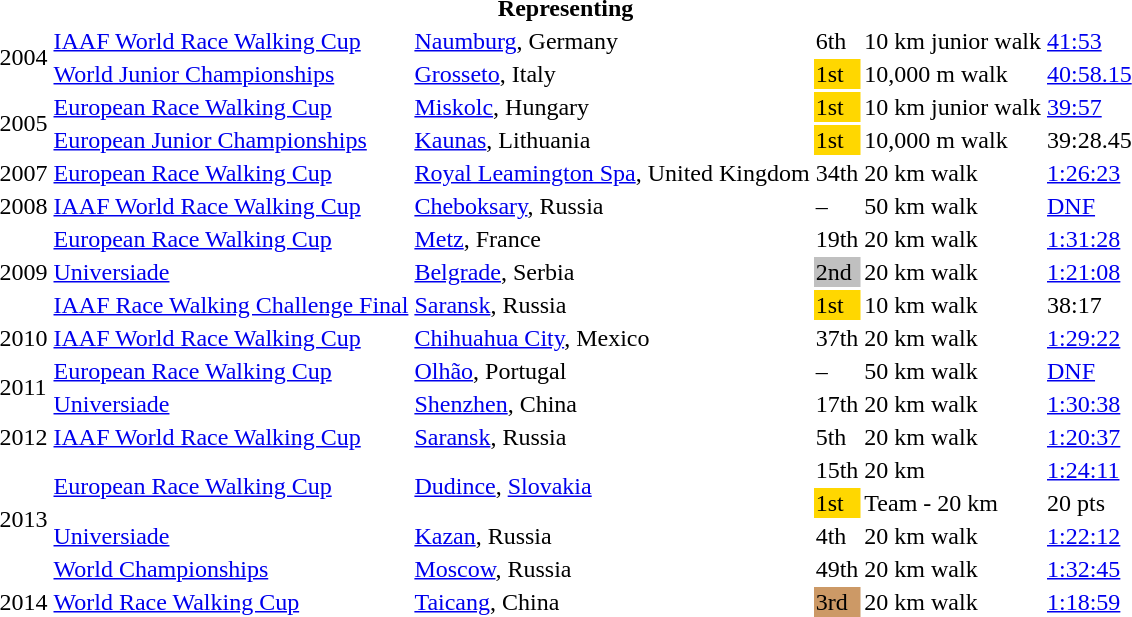<table>
<tr>
<th colspan="6">Representing </th>
</tr>
<tr>
<td rowspan=2>2004</td>
<td><a href='#'>IAAF World Race Walking Cup</a></td>
<td><a href='#'>Naumburg</a>, Germany</td>
<td>6th</td>
<td>10 km junior walk</td>
<td><a href='#'>41:53</a></td>
</tr>
<tr>
<td><a href='#'>World Junior Championships</a></td>
<td><a href='#'>Grosseto</a>, Italy</td>
<td bgcolor=gold>1st</td>
<td>10,000 m walk</td>
<td><a href='#'>40:58.15</a></td>
</tr>
<tr>
<td rowspan=2>2005</td>
<td><a href='#'>European Race Walking Cup</a></td>
<td><a href='#'>Miskolc</a>, Hungary</td>
<td bgcolor=gold>1st</td>
<td>10 km junior walk</td>
<td><a href='#'>39:57</a></td>
</tr>
<tr>
<td><a href='#'>European Junior Championships</a></td>
<td><a href='#'>Kaunas</a>, Lithuania</td>
<td bgcolor=gold>1st</td>
<td>10,000 m walk</td>
<td>39:28.45</td>
</tr>
<tr>
<td>2007</td>
<td><a href='#'>European Race Walking Cup</a></td>
<td><a href='#'>Royal Leamington Spa</a>, United Kingdom</td>
<td>34th</td>
<td>20 km walk</td>
<td><a href='#'>1:26:23</a></td>
</tr>
<tr>
<td>2008</td>
<td><a href='#'>IAAF World Race Walking Cup</a></td>
<td><a href='#'>Cheboksary</a>, Russia</td>
<td>–</td>
<td>50 km walk</td>
<td><a href='#'>DNF</a></td>
</tr>
<tr>
<td rowspan=3>2009</td>
<td><a href='#'>European Race Walking Cup</a></td>
<td><a href='#'>Metz</a>, France</td>
<td>19th</td>
<td>20 km walk</td>
<td><a href='#'>1:31:28</a></td>
</tr>
<tr>
<td><a href='#'>Universiade</a></td>
<td><a href='#'>Belgrade</a>, Serbia</td>
<td bgcolor=silver>2nd</td>
<td>20 km walk</td>
<td><a href='#'>1:21:08</a></td>
</tr>
<tr>
<td><a href='#'>IAAF Race Walking Challenge Final</a></td>
<td><a href='#'>Saransk</a>, Russia</td>
<td bgcolor=gold>1st</td>
<td>10 km walk</td>
<td>38:17</td>
</tr>
<tr>
<td>2010</td>
<td><a href='#'>IAAF World Race Walking Cup</a></td>
<td><a href='#'>Chihuahua City</a>, Mexico</td>
<td>37th</td>
<td>20 km walk</td>
<td><a href='#'>1:29:22</a></td>
</tr>
<tr>
<td rowspan=2>2011</td>
<td><a href='#'>European Race Walking Cup</a></td>
<td><a href='#'>Olhão</a>, Portugal</td>
<td>–</td>
<td>50 km walk</td>
<td><a href='#'>DNF</a></td>
</tr>
<tr>
<td><a href='#'>Universiade</a></td>
<td><a href='#'>Shenzhen</a>, China</td>
<td>17th</td>
<td>20 km walk</td>
<td><a href='#'>1:30:38</a></td>
</tr>
<tr>
<td>2012</td>
<td><a href='#'>IAAF World Race Walking Cup</a></td>
<td><a href='#'>Saransk</a>, Russia</td>
<td>5th</td>
<td>20 km walk</td>
<td><a href='#'>1:20:37</a></td>
</tr>
<tr>
<td rowspan=4>2013</td>
<td rowspan=2><a href='#'>European Race Walking Cup</a></td>
<td rowspan=2><a href='#'>Dudince</a>, <a href='#'>Slovakia</a></td>
<td>15th</td>
<td>20 km</td>
<td><a href='#'>1:24:11</a></td>
</tr>
<tr>
<td bgcolor=gold>1st</td>
<td>Team - 20 km</td>
<td>20 pts</td>
</tr>
<tr>
<td><a href='#'>Universiade</a></td>
<td><a href='#'>Kazan</a>, Russia</td>
<td>4th</td>
<td>20 km walk</td>
<td><a href='#'>1:22:12</a></td>
</tr>
<tr>
<td><a href='#'>World Championships</a></td>
<td><a href='#'>Moscow</a>, Russia</td>
<td>49th</td>
<td>20 km walk</td>
<td><a href='#'>1:32:45</a></td>
</tr>
<tr>
<td>2014</td>
<td><a href='#'>World Race Walking Cup</a></td>
<td><a href='#'>Taicang</a>, China</td>
<td bgcolor=cc9966>3rd</td>
<td>20 km walk</td>
<td><a href='#'>1:18:59</a></td>
</tr>
</table>
